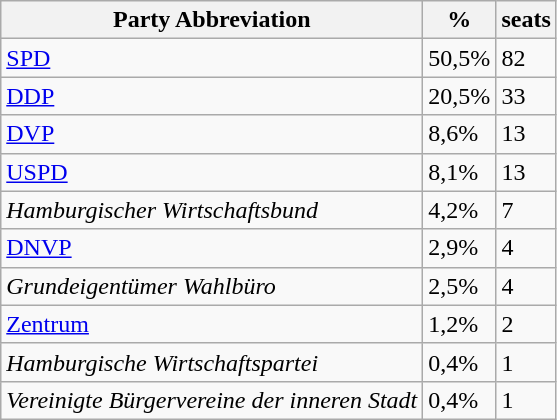<table class="wikitable">
<tr>
<th>Party Abbreviation</th>
<th>%</th>
<th>seats</th>
</tr>
<tr>
<td><a href='#'>SPD</a></td>
<td>50,5%</td>
<td>82</td>
</tr>
<tr>
<td><a href='#'>DDP</a></td>
<td>20,5%</td>
<td>33</td>
</tr>
<tr>
<td><a href='#'>DVP</a></td>
<td>8,6%</td>
<td>13</td>
</tr>
<tr>
<td><a href='#'>USPD</a></td>
<td>8,1%</td>
<td>13</td>
</tr>
<tr>
<td><em>Hamburgischer Wirtschaftsbund</em></td>
<td>4,2%</td>
<td>7</td>
</tr>
<tr>
<td><a href='#'>DNVP</a></td>
<td>2,9%</td>
<td>4</td>
</tr>
<tr>
<td><em>Grundeigentümer Wahlbüro</em></td>
<td>2,5%</td>
<td>4</td>
</tr>
<tr>
<td><a href='#'>Zentrum</a></td>
<td>1,2%</td>
<td>2</td>
</tr>
<tr>
<td><em>Hamburgische Wirtschaftspartei</em></td>
<td>0,4%</td>
<td>1</td>
</tr>
<tr>
<td><em>Vereinigte Bürgervereine der inneren Stadt</em></td>
<td>0,4%</td>
<td>1</td>
</tr>
</table>
